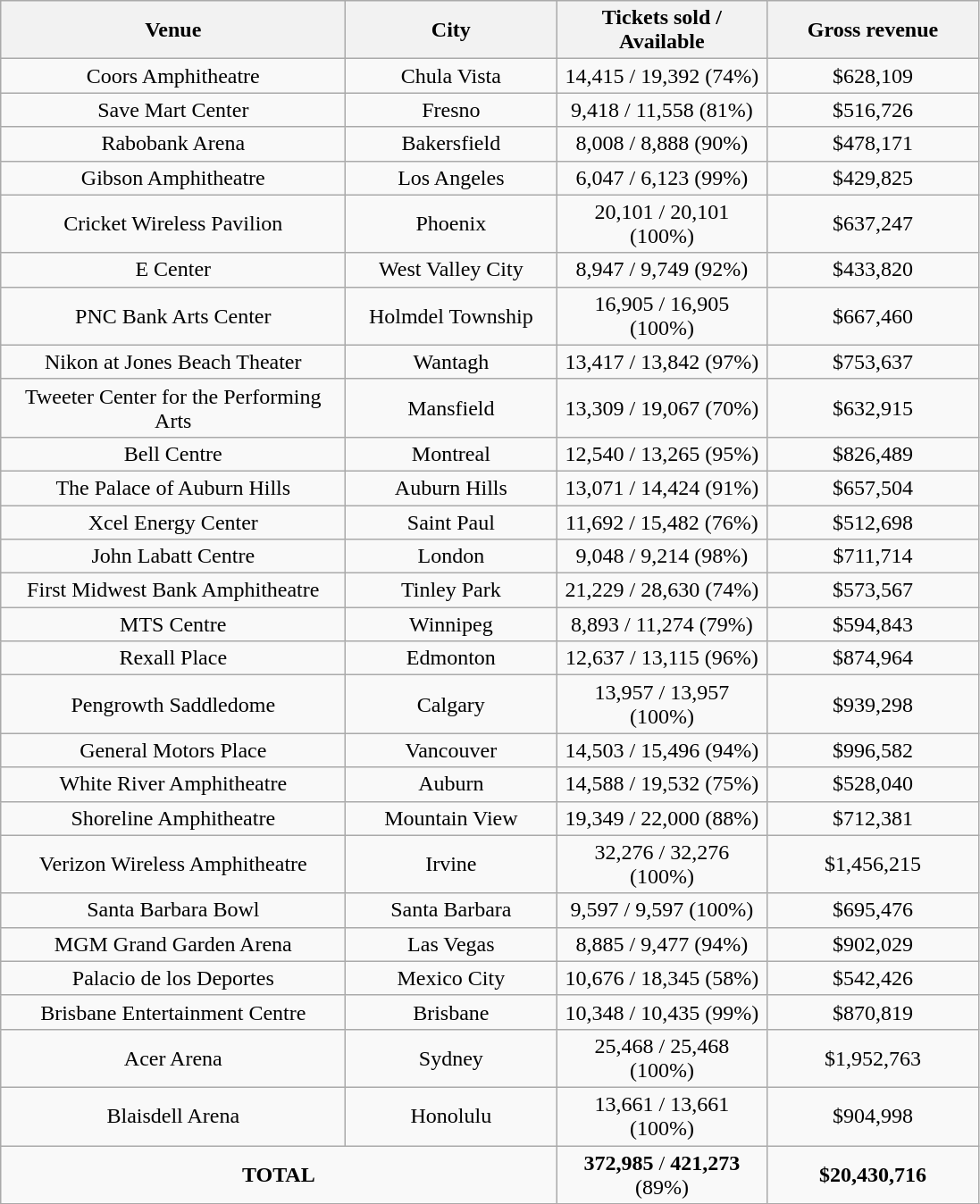<table class="wikitable" style="text-align:center">
<tr>
<th style="width:250px;">Venue</th>
<th style="width:150px;">City</th>
<th style="width:150px;">Tickets sold / Available</th>
<th style="width:150px;">Gross revenue</th>
</tr>
<tr>
<td>Coors Amphitheatre</td>
<td>Chula Vista</td>
<td>14,415 / 19,392 (74%)</td>
<td>$628,109</td>
</tr>
<tr>
<td>Save Mart Center</td>
<td>Fresno</td>
<td>9,418 / 11,558 (81%)</td>
<td>$516,726</td>
</tr>
<tr>
<td>Rabobank Arena</td>
<td>Bakersfield</td>
<td>8,008 / 8,888 (90%)</td>
<td>$478,171</td>
</tr>
<tr>
<td>Gibson Amphitheatre</td>
<td>Los Angeles</td>
<td>6,047 / 6,123 (99%)</td>
<td>$429,825</td>
</tr>
<tr>
<td>Cricket Wireless Pavilion</td>
<td>Phoenix</td>
<td>20,101 / 20,101 (100%)</td>
<td>$637,247</td>
</tr>
<tr>
<td>E Center</td>
<td>West Valley City</td>
<td>8,947 / 9,749 (92%)</td>
<td>$433,820</td>
</tr>
<tr>
<td>PNC Bank Arts Center</td>
<td>Holmdel Township</td>
<td>16,905 / 16,905 (100%)</td>
<td>$667,460</td>
</tr>
<tr>
<td>Nikon at Jones Beach Theater</td>
<td>Wantagh</td>
<td>13,417 / 13,842 (97%)</td>
<td>$753,637</td>
</tr>
<tr>
<td>Tweeter Center for the Performing Arts</td>
<td>Mansfield</td>
<td>13,309 / 19,067 (70%)</td>
<td>$632,915</td>
</tr>
<tr>
<td>Bell Centre</td>
<td>Montreal</td>
<td>12,540 / 13,265 (95%)</td>
<td>$826,489</td>
</tr>
<tr>
<td>The Palace of Auburn Hills</td>
<td>Auburn Hills</td>
<td>13,071 / 14,424 (91%)</td>
<td>$657,504</td>
</tr>
<tr>
<td>Xcel Energy Center</td>
<td>Saint Paul</td>
<td>11,692 / 15,482 (76%)</td>
<td>$512,698</td>
</tr>
<tr>
<td>John Labatt Centre</td>
<td>London</td>
<td>9,048 / 9,214 (98%)</td>
<td>$711,714</td>
</tr>
<tr>
<td>First Midwest Bank Amphitheatre</td>
<td>Tinley Park</td>
<td>21,229 / 28,630 (74%)</td>
<td>$573,567</td>
</tr>
<tr>
<td>MTS Centre</td>
<td>Winnipeg</td>
<td>8,893 / 11,274 (79%)</td>
<td>$594,843</td>
</tr>
<tr>
<td>Rexall Place</td>
<td>Edmonton</td>
<td>12,637 / 13,115 (96%)</td>
<td>$874,964</td>
</tr>
<tr>
<td>Pengrowth Saddledome</td>
<td>Calgary</td>
<td>13,957 / 13,957 (100%)</td>
<td>$939,298</td>
</tr>
<tr>
<td>General Motors Place</td>
<td>Vancouver</td>
<td>14,503 / 15,496 (94%)</td>
<td>$996,582</td>
</tr>
<tr>
<td>White River Amphitheatre</td>
<td>Auburn</td>
<td>14,588 / 19,532 (75%)</td>
<td>$528,040</td>
</tr>
<tr>
<td>Shoreline Amphitheatre</td>
<td>Mountain View</td>
<td>19,349 / 22,000 (88%)</td>
<td>$712,381</td>
</tr>
<tr>
<td>Verizon Wireless Amphitheatre</td>
<td>Irvine</td>
<td>32,276 / 32,276 (100%)</td>
<td>$1,456,215</td>
</tr>
<tr>
<td>Santa Barbara Bowl</td>
<td>Santa Barbara</td>
<td>9,597 / 9,597 (100%)</td>
<td>$695,476</td>
</tr>
<tr>
<td>MGM Grand Garden Arena</td>
<td>Las Vegas</td>
<td>8,885 / 9,477 (94%)</td>
<td>$902,029</td>
</tr>
<tr>
<td>Palacio de los Deportes</td>
<td>Mexico City</td>
<td>10,676 / 18,345 (58%)</td>
<td>$542,426</td>
</tr>
<tr>
<td>Brisbane Entertainment Centre</td>
<td>Brisbane</td>
<td>10,348 / 10,435 (99%)</td>
<td>$870,819</td>
</tr>
<tr>
<td>Acer Arena</td>
<td>Sydney</td>
<td>25,468 / 25,468 (100%)</td>
<td>$1,952,763</td>
</tr>
<tr>
<td>Blaisdell Arena</td>
<td>Honolulu</td>
<td>13,661 / 13,661 (100%)</td>
<td>$904,998</td>
</tr>
<tr>
<td colspan="2"><strong>TOTAL</strong></td>
<td><strong>372,985</strong> / <strong>421,273</strong> (89%)</td>
<td><strong>$20,430,716</strong></td>
</tr>
<tr>
</tr>
</table>
